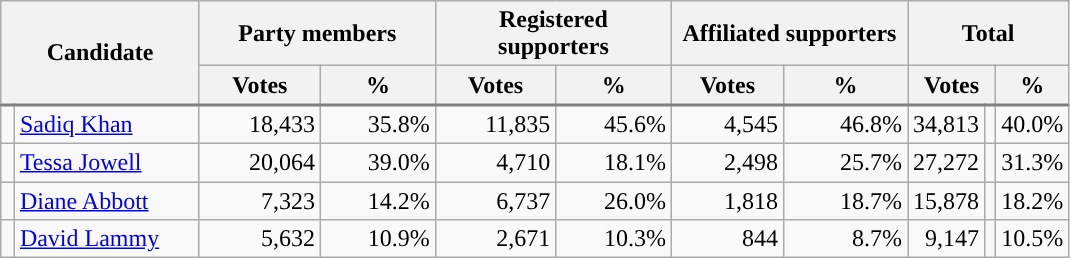<table class="wikitable">
<tr>
<th colspan="2" scope="col" rowspan="2" width="125">Candidate</th>
<th scope="col" colspan="2" width="150">Party members</th>
<th scope="col" colspan="2" width="150">Registered supporters</th>
<th scope="col" colspan="2" width="150">Affiliated supporters</th>
<th scope="col" colspan="3" width="75">Total</th>
</tr>
<tr style="border-bottom: 2px solid gray;">
<th>Votes</th>
<th>%</th>
<th>Votes</th>
<th>%</th>
<th>Votes</th>
<th>%</th>
<th scope="col" colspan="2">Votes</th>
<th>%</th>
</tr>
<tr align="right">
<td style="background-color: "></td>
<td scope="row" align="left"><a href='#'>Sadiq Khan</a></td>
<td>18,433</td>
<td>35.8%</td>
<td>11,835</td>
<td>45.6%</td>
<td>4,545</td>
<td>46.8%</td>
<td>34,813</td>
<td align=center></td>
<td>40.0%</td>
</tr>
<tr align="right">
<td style="background-color: "></td>
<td scope="row" align="left"><a href='#'>Tessa Jowell</a></td>
<td>20,064</td>
<td>39.0%</td>
<td>4,710</td>
<td>18.1%</td>
<td>2,498</td>
<td>25.7%</td>
<td>27,272</td>
<td align=center></td>
<td>31.3%</td>
</tr>
<tr align="right">
<td style="background-color: "></td>
<td scope="row" align="left"><a href='#'>Diane Abbott</a></td>
<td>7,323</td>
<td>14.2%</td>
<td>6,737</td>
<td>26.0%</td>
<td>1,818</td>
<td>18.7%</td>
<td>15,878</td>
<td align=center></td>
<td>18.2%</td>
</tr>
<tr align="right">
<td style="background-color: "></td>
<td scope="row" align="left"><a href='#'>David Lammy</a></td>
<td>5,632</td>
<td>10.9%</td>
<td>2,671</td>
<td>10.3%</td>
<td>844</td>
<td>8.7%</td>
<td>9,147</td>
<td align=center></td>
<td>10.5%</td>
</tr>
</table>
